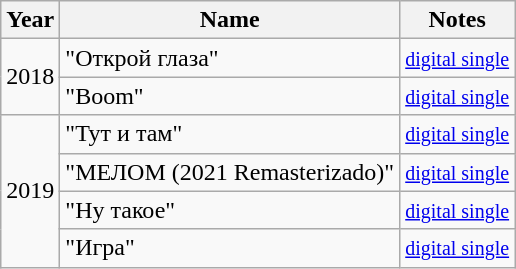<table class="wikitable">
<tr>
<th rowspan="1">Year</th>
<th rowspan="1">Name</th>
<th rowspan="1">Notes</th>
</tr>
<tr>
<td rowspan="2" align="center">2018</td>
<td>"Открой глаза"</td>
<td><small><a href='#'>digital single</a></small></td>
</tr>
<tr>
<td>"Boom"</td>
<td><small><a href='#'>digital single</a></small></td>
</tr>
<tr>
<td rowspan="4" align="center">2019</td>
<td>"Тут и там"</td>
<td><small><a href='#'>digital single</a></small></td>
</tr>
<tr>
<td>"МЕЛОМ (2021 Remasterizado)"</td>
<td><small><a href='#'>digital single</a></small></td>
</tr>
<tr>
<td>"Ну такое"</td>
<td><small><a href='#'>digital single</a></small></td>
</tr>
<tr>
<td>"Игра"</td>
<td><small><a href='#'>digital single</a></small></td>
</tr>
</table>
